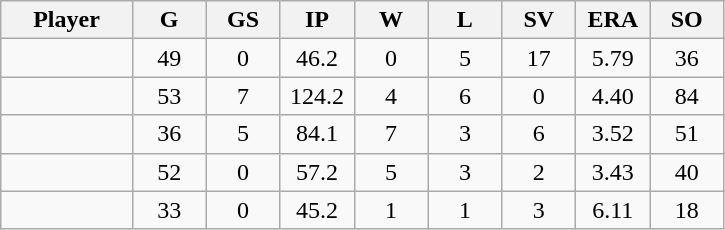<table class="wikitable sortable">
<tr>
<th bgcolor="#DDDDFF" width="16%">Player</th>
<th bgcolor="#DDDDFF" width="9%">G</th>
<th bgcolor="#DDDDFF" width="9%">GS</th>
<th bgcolor="#DDDDFF" width="9%">IP</th>
<th bgcolor="#DDDDFF" width="9%">W</th>
<th bgcolor="#DDDDFF" width="9%">L</th>
<th bgcolor="#DDDDFF" width="9%">SV</th>
<th bgcolor="#DDDDFF" width="9%">ERA</th>
<th bgcolor="#DDDDFF" width="9%">SO</th>
</tr>
<tr align="center">
<td></td>
<td>49</td>
<td>0</td>
<td>46.2</td>
<td>0</td>
<td>5</td>
<td>17</td>
<td>5.79</td>
<td>36</td>
</tr>
<tr align="center">
<td></td>
<td>53</td>
<td>7</td>
<td>124.2</td>
<td>4</td>
<td>6</td>
<td>0</td>
<td>4.40</td>
<td>84</td>
</tr>
<tr align="center">
<td></td>
<td>36</td>
<td>5</td>
<td>84.1</td>
<td>7</td>
<td>3</td>
<td>6</td>
<td>3.52</td>
<td>51</td>
</tr>
<tr align="center">
<td></td>
<td>52</td>
<td>0</td>
<td>57.2</td>
<td>5</td>
<td>3</td>
<td>2</td>
<td>3.43</td>
<td>40</td>
</tr>
<tr align="center">
<td></td>
<td>33</td>
<td>0</td>
<td>45.2</td>
<td>1</td>
<td>1</td>
<td>3</td>
<td>6.11</td>
<td>18</td>
</tr>
</table>
